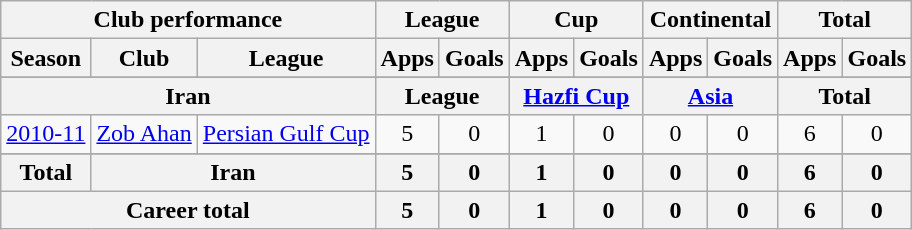<table class="wikitable" style="text-align:center">
<tr>
<th colspan=3>Club performance</th>
<th colspan=2>League</th>
<th colspan=2>Cup</th>
<th colspan=2>Continental</th>
<th colspan=2>Total</th>
</tr>
<tr>
<th>Season</th>
<th>Club</th>
<th>League</th>
<th>Apps</th>
<th>Goals</th>
<th>Apps</th>
<th>Goals</th>
<th>Apps</th>
<th>Goals</th>
<th>Apps</th>
<th>Goals</th>
</tr>
<tr>
</tr>
<tr>
<th colspan=3>Iran</th>
<th colspan=2>League</th>
<th colspan=2><a href='#'>Hazfi Cup</a></th>
<th colspan=2><a href='#'>Asia</a></th>
<th colspan=2>Total</th>
</tr>
<tr>
<td><a href='#'>2010-11</a></td>
<td rowspan="1"><a href='#'>Zob Ahan</a></td>
<td rowspan="1"><a href='#'>Persian Gulf Cup</a></td>
<td>5</td>
<td>0</td>
<td>1</td>
<td>0</td>
<td>0</td>
<td>0</td>
<td>6</td>
<td>0</td>
</tr>
<tr>
</tr>
<tr>
<th rowspan=1>Total</th>
<th colspan=2>Iran</th>
<th>5</th>
<th>0</th>
<th>1</th>
<th>0</th>
<th>0</th>
<th>0</th>
<th>6</th>
<th>0</th>
</tr>
<tr>
<th colspan=3>Career total</th>
<th>5</th>
<th>0</th>
<th>1</th>
<th>0</th>
<th>0</th>
<th>0</th>
<th>6</th>
<th>0</th>
</tr>
</table>
